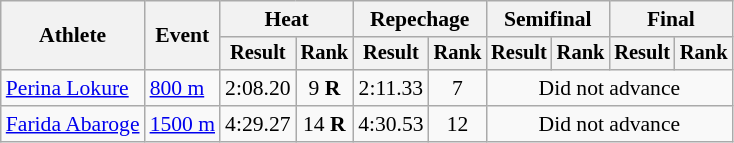<table class="wikitable" style="font-size:90%">
<tr>
<th rowspan="2">Athlete</th>
<th rowspan="2">Event</th>
<th colspan="2">Heat</th>
<th colspan="2">Repechage</th>
<th colspan="2">Semifinal</th>
<th colspan="2">Final</th>
</tr>
<tr style="font-size:95%">
<th>Result</th>
<th>Rank</th>
<th>Result</th>
<th>Rank</th>
<th>Result</th>
<th>Rank</th>
<th>Result</th>
<th>Rank</th>
</tr>
<tr align=center>
<td align=left><a href='#'>Perina Lokure</a></td>
<td align=left><a href='#'>800 m</a></td>
<td>2:08.20 </td>
<td>9 <strong>R</strong></td>
<td>2:11.33</td>
<td>7</td>
<td colspan=4>Did not advance</td>
</tr>
<tr align=center>
<td align=left><a href='#'>Farida Abaroge</a></td>
<td align=left><a href='#'>1500 m</a></td>
<td>4:29.27 </td>
<td>14 <strong>R</strong></td>
<td>4:30.53</td>
<td>12</td>
<td colspan=4>Did not advance</td>
</tr>
</table>
